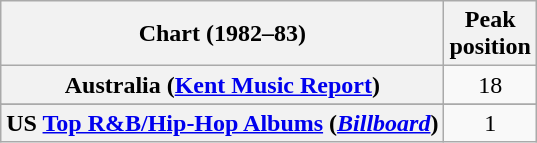<table class="wikitable sortable plainrowheaders" style="text-align:center">
<tr>
<th>Chart (1982–83)</th>
<th>Peak<br>position</th>
</tr>
<tr>
<th scope="row">Australia (<a href='#'>Kent Music Report</a>)</th>
<td style="text-align:center;">18</td>
</tr>
<tr>
</tr>
<tr>
</tr>
<tr>
</tr>
<tr>
</tr>
<tr>
</tr>
<tr>
</tr>
<tr>
<th scope="row">US <a href='#'>Top R&B/Hip-Hop Albums</a> (<a href='#'><em>Billboard</em></a>)</th>
<td style="text-align:center;">1</td>
</tr>
</table>
